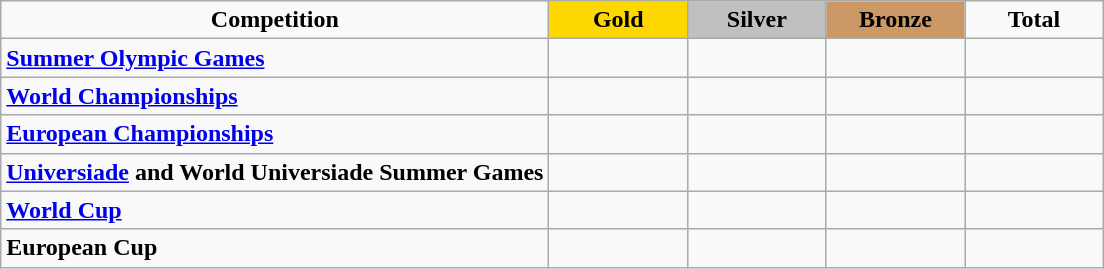<table class="wikitable sortable" style="text-align:center">
<tr>
<td><strong>Competition</strong></td>
<td width=85 align=center bgcolor=gold> <strong>Gold</strong></td>
<td width=85 align=center bgcolor=silver> <strong>Silver</strong></td>
<td width=85 align=center bgcolor=cc9966> <strong>Bronze</strong></td>
<td width=85 align=center><strong>Total</strong></td>
</tr>
<tr>
<td align=left><strong><a href='#'>Summer Olympic Games</a></strong></td>
<td></td>
<td></td>
<td></td>
<td></td>
</tr>
<tr>
<td align=left><strong><a href='#'>World Championships</a></strong></td>
<td></td>
<td></td>
<td></td>
<td></td>
</tr>
<tr>
<td align=left><strong><a href='#'>European Championships</a></strong></td>
<td></td>
<td></td>
<td></td>
<td></td>
</tr>
<tr>
<td align=left><strong><a href='#'>Universiade</a> and World Universiade Summer Games</strong></td>
<td></td>
<td></td>
<td></td>
<td></td>
</tr>
<tr>
<td align=left><strong><a href='#'>World Cup</a></strong></td>
<td></td>
<td></td>
<td></td>
<td></td>
</tr>
<tr>
<td align=left><strong>European Cup</strong></td>
<td></td>
<td></td>
<td></td>
<td></td>
</tr>
</table>
